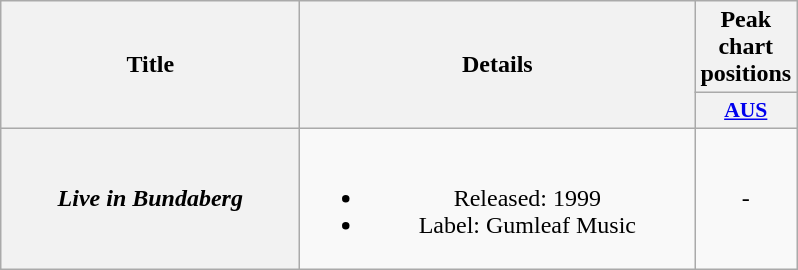<table class="wikitable plainrowheaders" style="text-align:center;">
<tr>
<th scope="col" rowspan="2" style="width:12em;">Title</th>
<th scope="col" rowspan="2" style="width:16em;">Details</th>
<th scope="col">Peak chart positions</th>
</tr>
<tr>
<th scope="col" style="width:3em;font-size:90%;"><a href='#'>AUS</a><br></th>
</tr>
<tr>
<th scope="row"><em>Live in Bundaberg</em></th>
<td><br><ul><li>Released: 1999</li><li>Label: Gumleaf Music</li></ul></td>
<td>-</td>
</tr>
</table>
